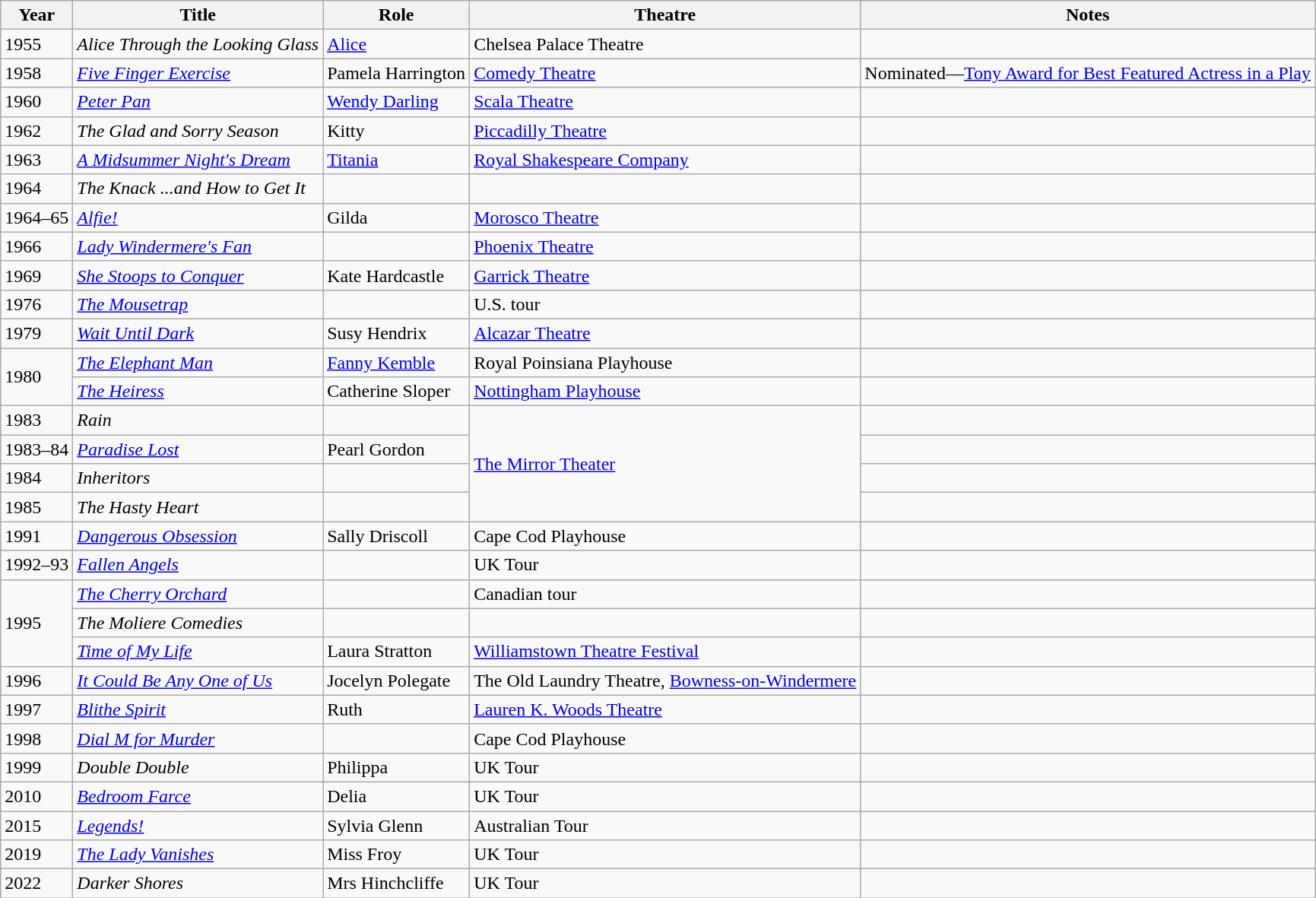<table class="wikitable sortable">
<tr>
<th>Year</th>
<th>Title</th>
<th>Role</th>
<th>Theatre</th>
<th class="unsortable">Notes</th>
</tr>
<tr>
<td>1955</td>
<td><em>Alice Through the Looking Glass</em></td>
<td><a href='#'>Alice</a></td>
<td>Chelsea Palace Theatre</td>
<td></td>
</tr>
<tr>
<td>1958</td>
<td><em><a href='#'>Five Finger Exercise</a></em></td>
<td>Pamela Harrington</td>
<td><a href='#'>Comedy Theatre</a></td>
<td>Nominated—<a href='#'>Tony Award for Best Featured Actress in a Play</a></td>
</tr>
<tr>
<td>1960</td>
<td><a href='#'><em>Peter Pan</em></a></td>
<td><a href='#'>Wendy Darling</a></td>
<td><a href='#'>Scala Theatre</a></td>
<td></td>
</tr>
<tr>
<td>1962</td>
<td><em>The Glad and Sorry Season</em></td>
<td>Kitty</td>
<td><a href='#'>Piccadilly Theatre</a></td>
<td></td>
</tr>
<tr>
<td>1963</td>
<td><em><a href='#'>A Midsummer Night's Dream</a></em></td>
<td><a href='#'>Titania</a></td>
<td><a href='#'>Royal Shakespeare Company</a></td>
<td></td>
</tr>
<tr>
<td>1964</td>
<td><em>The Knack ...and How to Get It</em></td>
<td></td>
<td></td>
<td></td>
</tr>
<tr>
<td>1964–65</td>
<td><em><a href='#'>Alfie!</a></em></td>
<td>Gilda</td>
<td><a href='#'>Morosco Theatre</a></td>
<td></td>
</tr>
<tr>
<td>1966</td>
<td><em><a href='#'>Lady Windermere's Fan</a></em></td>
<td></td>
<td><a href='#'>Phoenix Theatre</a></td>
<td></td>
</tr>
<tr>
<td>1969</td>
<td><em><a href='#'>She Stoops to Conquer</a></em></td>
<td>Kate Hardcastle</td>
<td><a href='#'>Garrick Theatre</a></td>
<td></td>
</tr>
<tr>
<td>1976</td>
<td><em><a href='#'>The Mousetrap</a></em></td>
<td></td>
<td>U.S. tour</td>
<td></td>
</tr>
<tr>
<td>1979</td>
<td><em><a href='#'>Wait Until Dark</a></em></td>
<td>Susy Hendrix</td>
<td><a href='#'>Alcazar Theatre</a></td>
<td></td>
</tr>
<tr>
<td rowspan="2">1980</td>
<td><a href='#'><em>The Elephant Man</em></a></td>
<td><a href='#'>Fanny Kemble</a></td>
<td>Royal Poinsiana Playhouse</td>
<td></td>
</tr>
<tr>
<td><a href='#'><em>The Heiress</em></a></td>
<td>Catherine Sloper</td>
<td><a href='#'>Nottingham Playhouse</a></td>
<td></td>
</tr>
<tr>
<td>1983</td>
<td><em>Rain</em></td>
<td></td>
<td rowspan="4"><a href='#'>The Mirror Theater</a></td>
<td></td>
</tr>
<tr>
<td>1983–84</td>
<td><a href='#'><em>Paradise Lost</em></a></td>
<td>Pearl Gordon</td>
<td></td>
</tr>
<tr>
<td>1984</td>
<td><em>Inheritors</em></td>
<td></td>
<td></td>
</tr>
<tr>
<td>1985</td>
<td><em>The Hasty Heart</em></td>
<td></td>
<td></td>
</tr>
<tr>
<td>1991</td>
<td><em><a href='#'>Dangerous Obsession</a></em></td>
<td>Sally Driscoll</td>
<td>Cape Cod Playhouse</td>
<td></td>
</tr>
<tr>
<td>1992–93</td>
<td><em><a href='#'>Fallen Angels</a></em></td>
<td></td>
<td>UK Tour</td>
</tr>
<tr>
<td rowspan="3">1995</td>
<td><em><a href='#'>The Cherry Orchard</a></em></td>
<td></td>
<td>Canadian tour</td>
<td></td>
</tr>
<tr>
<td><em>The Moliere Comedies</em></td>
<td></td>
<td></td>
<td></td>
</tr>
<tr>
<td><a href='#'><em>Time of My Life</em></a></td>
<td>Laura Stratton</td>
<td><a href='#'>Williamstown Theatre Festival</a></td>
<td></td>
</tr>
<tr>
<td>1996</td>
<td><em><a href='#'>It Could Be Any One of Us</a></em></td>
<td>Jocelyn Polegate</td>
<td>The Old Laundry Theatre, <a href='#'>Bowness-on-Windermere</a></td>
</tr>
<tr>
<td>1997</td>
<td><em><a href='#'>Blithe Spirit</a></em></td>
<td>Ruth</td>
<td><a href='#'>Lauren K. Woods Theatre</a></td>
<td></td>
</tr>
<tr>
<td>1998</td>
<td><em><a href='#'>Dial M for Murder</a></em></td>
<td></td>
<td>Cape Cod Playhouse</td>
<td></td>
</tr>
<tr>
<td>1999</td>
<td><em>Double Double</em></td>
<td>Philippa</td>
<td>UK Tour</td>
</tr>
<tr>
<td>2010</td>
<td><em><a href='#'>Bedroom Farce</a></em></td>
<td>Delia</td>
<td>UK Tour</td>
<td></td>
</tr>
<tr>
<td>2015</td>
<td><em><a href='#'>Legends!</a></em></td>
<td>Sylvia Glenn</td>
<td>Australian Tour</td>
<td></td>
</tr>
<tr>
<td>2019</td>
<td><em><a href='#'>The Lady Vanishes</a></em></td>
<td>Miss Froy</td>
<td>UK Tour</td>
<td></td>
</tr>
<tr>
<td>2022</td>
<td><em>Darker Shores</em></td>
<td>Mrs Hinchcliffe</td>
<td>UK Tour</td>
</tr>
</table>
